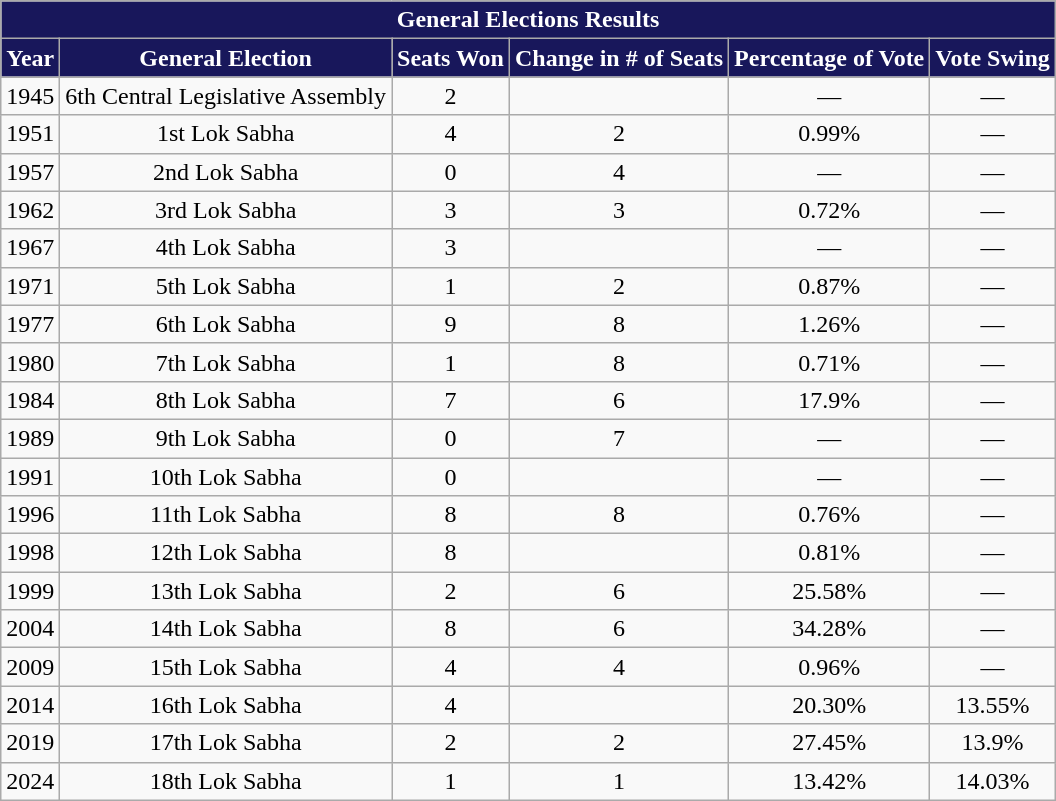<table class="wikitable sortable " style="text-align:center;">
<tr>
<th style="background-color:#18175b;;color:white" colspan="6">General Elections Results</th>
</tr>
<tr>
<th style="background-color:#18175b;;color:white">Year</th>
<th style="background-color:#18175b;;color:white">General Election</th>
<th style="background-color:#18175b;;color:white">Seats Won</th>
<th style="background-color:#18175b;;color:white">Change in # of Seats</th>
<th style="background-color:#18175b;;color:white">Percentage of Vote</th>
<th style="background-color:#18175b;;color:white">Vote Swing</th>
</tr>
<tr>
<td>1945</td>
<td>6th Central Legislative Assembly</td>
<td>2</td>
<td></td>
<td>—</td>
<td>—</td>
</tr>
<tr>
<td>1951</td>
<td>1st Lok Sabha</td>
<td>4</td>
<td> 2</td>
<td>0.99%</td>
<td>—</td>
</tr>
<tr>
<td>1957</td>
<td>2nd Lok Sabha</td>
<td>0</td>
<td> 4</td>
<td>—</td>
<td>—</td>
</tr>
<tr>
<td>1962</td>
<td>3rd Lok Sabha</td>
<td>3</td>
<td> 3</td>
<td>0.72%</td>
<td>—</td>
</tr>
<tr>
<td>1967</td>
<td>4th Lok Sabha</td>
<td>3</td>
<td></td>
<td>—</td>
<td>—</td>
</tr>
<tr>
<td>1971</td>
<td>5th Lok Sabha</td>
<td>1</td>
<td> 2</td>
<td>0.87%</td>
<td>—</td>
</tr>
<tr>
<td>1977</td>
<td>6th Lok Sabha</td>
<td>9</td>
<td> 8</td>
<td>1.26%</td>
<td>—</td>
</tr>
<tr>
<td>1980</td>
<td>7th Lok Sabha</td>
<td>1</td>
<td> 8</td>
<td>0.71%</td>
<td>—</td>
</tr>
<tr>
<td>1984</td>
<td>8th Lok Sabha</td>
<td>7</td>
<td> 6</td>
<td>17.9%</td>
<td>—</td>
</tr>
<tr>
<td>1989</td>
<td>9th Lok Sabha</td>
<td>0</td>
<td> 7</td>
<td>—</td>
<td>—</td>
</tr>
<tr>
<td>1991</td>
<td>10th Lok Sabha</td>
<td>0</td>
<td></td>
<td>—</td>
<td>—</td>
</tr>
<tr>
<td>1996</td>
<td>11th Lok Sabha</td>
<td>8</td>
<td> 8</td>
<td>0.76%</td>
<td>—</td>
</tr>
<tr>
<td>1998</td>
<td>12th Lok Sabha</td>
<td>8</td>
<td></td>
<td>0.81%</td>
<td>—</td>
</tr>
<tr>
<td>1999</td>
<td>13th Lok Sabha</td>
<td>2</td>
<td> 6</td>
<td>25.58%</td>
<td>—</td>
</tr>
<tr>
<td>2004</td>
<td>14th Lok Sabha</td>
<td>8</td>
<td> 6</td>
<td>34.28%</td>
<td>—</td>
</tr>
<tr>
<td>2009</td>
<td>15th Lok Sabha</td>
<td>4</td>
<td> 4</td>
<td>0.96%</td>
<td>—</td>
</tr>
<tr>
<td>2014</td>
<td>16th Lok Sabha</td>
<td>4</td>
<td></td>
<td>20.30%</td>
<td> 13.55%</td>
</tr>
<tr>
<td>2019</td>
<td>17th Lok Sabha</td>
<td>2</td>
<td> 2</td>
<td>27.45%</td>
<td> 13.9%</td>
</tr>
<tr>
<td>2024</td>
<td>18th Lok Sabha</td>
<td>1</td>
<td> 1</td>
<td>13.42%</td>
<td> 14.03%</td>
</tr>
</table>
